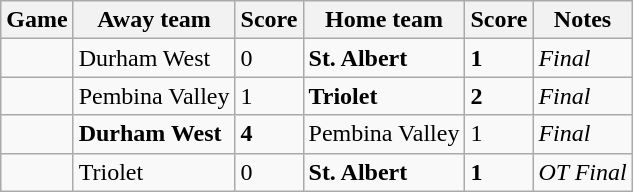<table class="wikitable">
<tr>
<th>Game</th>
<th>Away team</th>
<th>Score</th>
<th>Home team</th>
<th>Score</th>
<th>Notes</th>
</tr>
<tr>
<td></td>
<td>Durham West</td>
<td>0</td>
<td><strong>St. Albert</strong></td>
<td><strong>1</strong></td>
<td><em>Final</em></td>
</tr>
<tr>
<td></td>
<td>Pembina Valley</td>
<td>1</td>
<td><strong>Triolet</strong></td>
<td><strong>2</strong></td>
<td><em>Final</em></td>
</tr>
<tr>
<td></td>
<td><strong>Durham West</strong></td>
<td><strong>4</strong></td>
<td>Pembina Valley</td>
<td>1</td>
<td><em>Final</em></td>
</tr>
<tr>
<td></td>
<td>Triolet</td>
<td>0</td>
<td><strong>St. Albert</strong></td>
<td><strong>1</strong></td>
<td><em>OT Final</em></td>
</tr>
</table>
